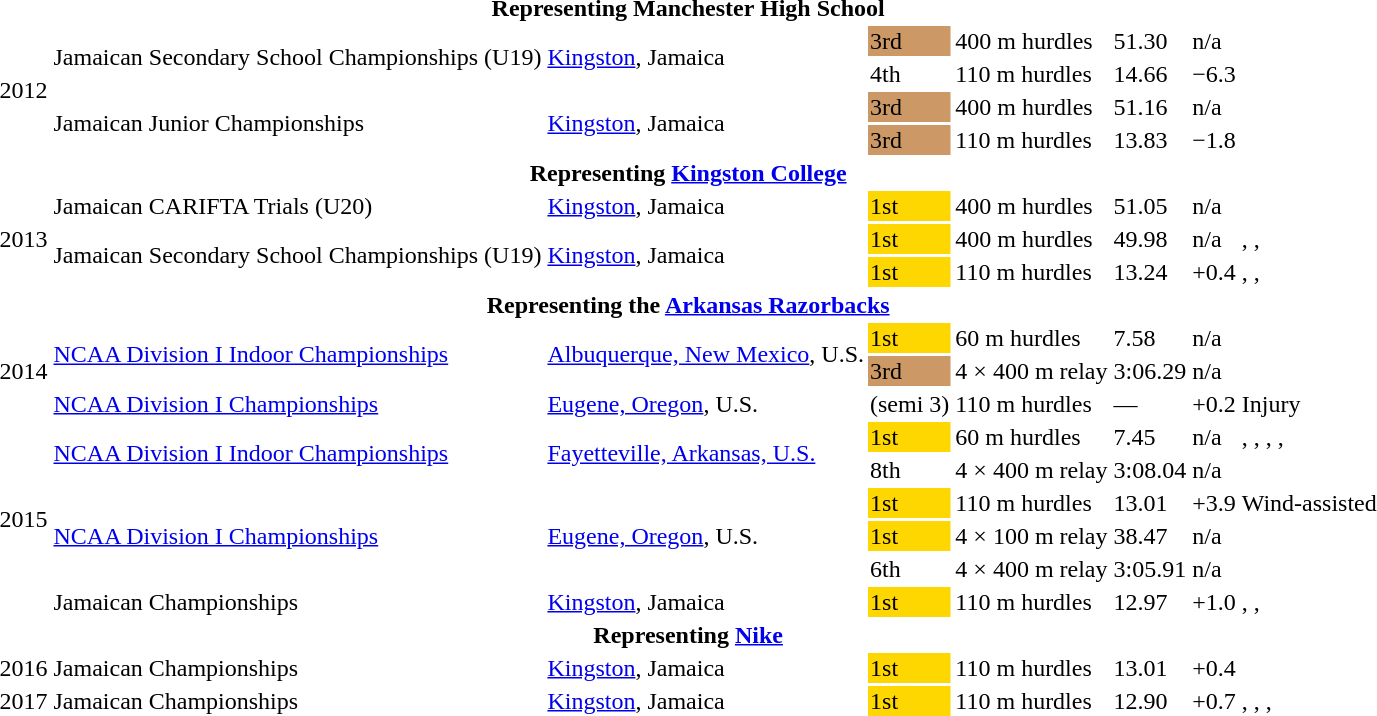<table>
<tr>
<th colspan=8>Representing Manchester High School</th>
</tr>
<tr>
<td rowspan=4>2012</td>
<td rowspan=2>Jamaican Secondary School Championships (U19)</td>
<td rowspan=2><a href='#'>Kingston</a>, Jamaica</td>
<td bgcolor=cc9966>3rd</td>
<td>400 m hurdles</td>
<td>51.30</td>
<td>n/a</td>
<td></td>
</tr>
<tr>
<td>4th</td>
<td>110 m hurdles</td>
<td>14.66</td>
<td>−6.3</td>
<td></td>
</tr>
<tr>
<td rowspan=2>Jamaican Junior Championships</td>
<td rowspan=2><a href='#'>Kingston</a>, Jamaica</td>
<td bgcolor=cc9966>3rd</td>
<td>400 m hurdles</td>
<td>51.16</td>
<td>n/a</td>
<td></td>
</tr>
<tr>
<td bgcolor=cc9966>3rd</td>
<td>110 m hurdles</td>
<td>13.83</td>
<td>−1.8</td>
<td></td>
</tr>
<tr>
<th colspan=8>Representing <a href='#'>Kingston College</a></th>
</tr>
<tr>
<td rowspan=3>2013</td>
<td>Jamaican CARIFTA Trials (U20)</td>
<td><a href='#'>Kingston</a>, Jamaica</td>
<td bgcolor=gold>1st</td>
<td>400 m hurdles</td>
<td>51.05</td>
<td>n/a</td>
<td></td>
</tr>
<tr>
<td rowspan=2>Jamaican Secondary School Championships (U19)</td>
<td rowspan=2><a href='#'>Kingston</a>, Jamaica</td>
<td bgcolor=gold>1st</td>
<td>400 m hurdles</td>
<td>49.98</td>
<td>n/a</td>
<td>, ,  </td>
</tr>
<tr>
<td bgcolor=gold>1st</td>
<td>110 m hurdles</td>
<td>13.24</td>
<td>+0.4</td>
<td>, ,  </td>
</tr>
<tr>
<th colspan=8>Representing the <a href='#'>Arkansas Razorbacks</a></th>
</tr>
<tr>
<td rowspan=3>2014</td>
<td rowspan=2><a href='#'>NCAA Division I Indoor Championships</a></td>
<td rowspan=2><a href='#'>Albuquerque, New Mexico</a>, U.S.</td>
<td bgcolor=gold>1st</td>
<td>60 m hurdles</td>
<td>7.58</td>
<td>n/a</td>
<td></td>
</tr>
<tr>
<td bgcolor=cc9966>3rd</td>
<td>4 × 400 m relay</td>
<td>3:06.29</td>
<td>n/a</td>
<td></td>
</tr>
<tr>
<td><a href='#'>NCAA Division I Championships</a></td>
<td><a href='#'>Eugene, Oregon</a>, U.S.</td>
<td> (semi 3)</td>
<td>110 m hurdles</td>
<td>—</td>
<td>+0.2</td>
<td>Injury </td>
</tr>
<tr>
<td rowspan=6>2015</td>
<td rowspan=2><a href='#'>NCAA Division I Indoor Championships</a></td>
<td rowspan=2><a href='#'>Fayetteville, Arkansas, U.S.</a></td>
<td bgcolor=gold>1st</td>
<td>60 m hurdles</td>
<td>7.45</td>
<td>n/a</td>
<td>, , , ,  </td>
</tr>
<tr>
<td>8th</td>
<td>4 × 400 m relay</td>
<td>3:08.04</td>
<td>n/a</td>
<td></td>
</tr>
<tr>
<td rowspan=3><a href='#'>NCAA Division I Championships</a></td>
<td rowspan=3><a href='#'>Eugene, Oregon</a>, U.S.</td>
<td bgcolor=gold>1st</td>
<td>110 m hurdles</td>
<td>13.01 </td>
<td>+3.9</td>
<td>Wind-assisted</td>
</tr>
<tr>
<td bgcolor=gold>1st</td>
<td>4 × 100 m relay</td>
<td>38.47</td>
<td>n/a</td>
<td></td>
</tr>
<tr>
<td>6th</td>
<td>4 × 400 m relay</td>
<td>3:05.91</td>
<td>n/a</td>
<td></td>
</tr>
<tr>
<td>Jamaican Championships</td>
<td><a href='#'>Kingston</a>, Jamaica</td>
<td bgcolor=gold>1st</td>
<td>110 m hurdles</td>
<td>12.97</td>
<td>+1.0</td>
<td>, ,  </td>
</tr>
<tr>
<th colspan=8>Representing <a href='#'>Nike</a></th>
</tr>
<tr>
<td>2016</td>
<td>Jamaican Championships</td>
<td><a href='#'>Kingston</a>, Jamaica</td>
<td bgcolor=gold>1st</td>
<td>110 m hurdles</td>
<td>13.01</td>
<td>+0.4</td>
<td></td>
</tr>
<tr>
<td>2017</td>
<td>Jamaican Championships</td>
<td><a href='#'>Kingston</a>, Jamaica</td>
<td bgcolor=gold>1st</td>
<td>110 m hurdles</td>
<td>12.90</td>
<td>+0.7</td>
<td>, , ,  </td>
</tr>
</table>
